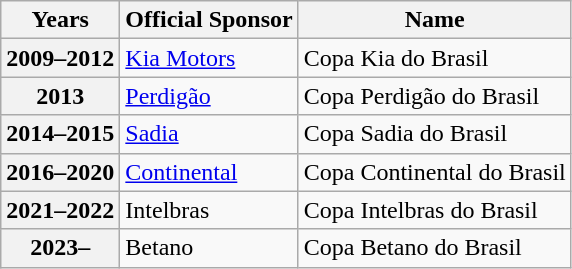<table class="wikitable">
<tr>
<th>Years</th>
<th>Official Sponsor</th>
<th>Name</th>
</tr>
<tr>
<th>2009–2012</th>
<td><a href='#'>Kia Motors</a></td>
<td>Copa Kia do Brasil</td>
</tr>
<tr>
<th>2013</th>
<td><a href='#'>Perdigão</a></td>
<td>Copa Perdigão do Brasil</td>
</tr>
<tr>
<th>2014–2015</th>
<td><a href='#'>Sadia</a></td>
<td>Copa Sadia do Brasil</td>
</tr>
<tr>
<th>2016–2020</th>
<td><a href='#'>Continental</a></td>
<td>Copa Continental do Brasil</td>
</tr>
<tr>
<th>2021–2022</th>
<td>Intelbras</td>
<td>Copa Intelbras do Brasil</td>
</tr>
<tr>
<th>2023–</th>
<td>Betano</td>
<td>Copa Betano do Brasil</td>
</tr>
</table>
